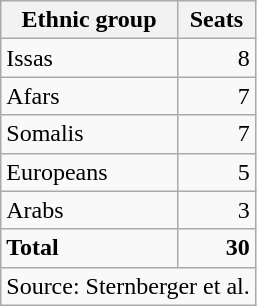<table class=wikitable style=text-align:right>
<tr>
<th>Ethnic group</th>
<th>Seats</th>
</tr>
<tr>
<td align=left>Issas</td>
<td>8</td>
</tr>
<tr>
<td align=left>Afars</td>
<td>7</td>
</tr>
<tr>
<td align=left>Somalis</td>
<td>7</td>
</tr>
<tr>
<td align=left>Europeans</td>
<td>5</td>
</tr>
<tr>
<td align=left>Arabs</td>
<td>3</td>
</tr>
<tr>
<td align=left><strong>Total</strong></td>
<td><strong>30</strong></td>
</tr>
<tr>
<td align=left colspan=2>Source: Sternberger et al.</td>
</tr>
</table>
